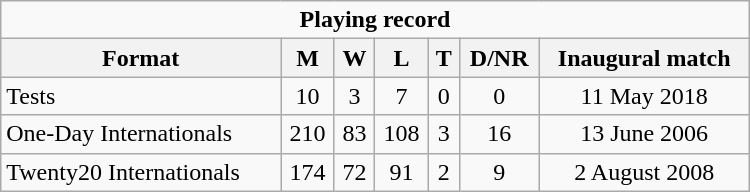<table class="wikitable" style="text-align: center; width: 500px;">
<tr>
<td colspan=7 align="center"><strong>Playing record</strong></td>
</tr>
<tr>
<th>Format</th>
<th>M</th>
<th>W</th>
<th>L</th>
<th>T</th>
<th>D/NR</th>
<th>Inaugural match</th>
</tr>
<tr>
<td align="left">Tests</td>
<td>10</td>
<td>3</td>
<td>7</td>
<td>0</td>
<td>0</td>
<td>11 May 2018</td>
</tr>
<tr>
<td align="left">One-Day Internationals</td>
<td>210</td>
<td>83</td>
<td>108</td>
<td>3</td>
<td>16</td>
<td>13 June 2006</td>
</tr>
<tr>
<td align="left">Twenty20 Internationals</td>
<td>174</td>
<td>72</td>
<td>91</td>
<td>2</td>
<td>9</td>
<td>2 August 2008</td>
</tr>
</table>
